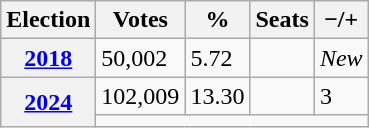<table class="wikitable">
<tr>
<th>Election</th>
<th>Votes</th>
<th>%</th>
<th>Seats</th>
<th>−/+</th>
</tr>
<tr>
<th><a href='#'>2018</a></th>
<td>50,002</td>
<td>5.72 </td>
<td></td>
<td><em>New</em></td>
</tr>
<tr>
<th rowspan="2"><a href='#'>2024</a></th>
<td>102,009</td>
<td>13.30 </td>
<td></td>
<td> 3</td>
</tr>
<tr>
<td colspan="4"></td>
</tr>
</table>
